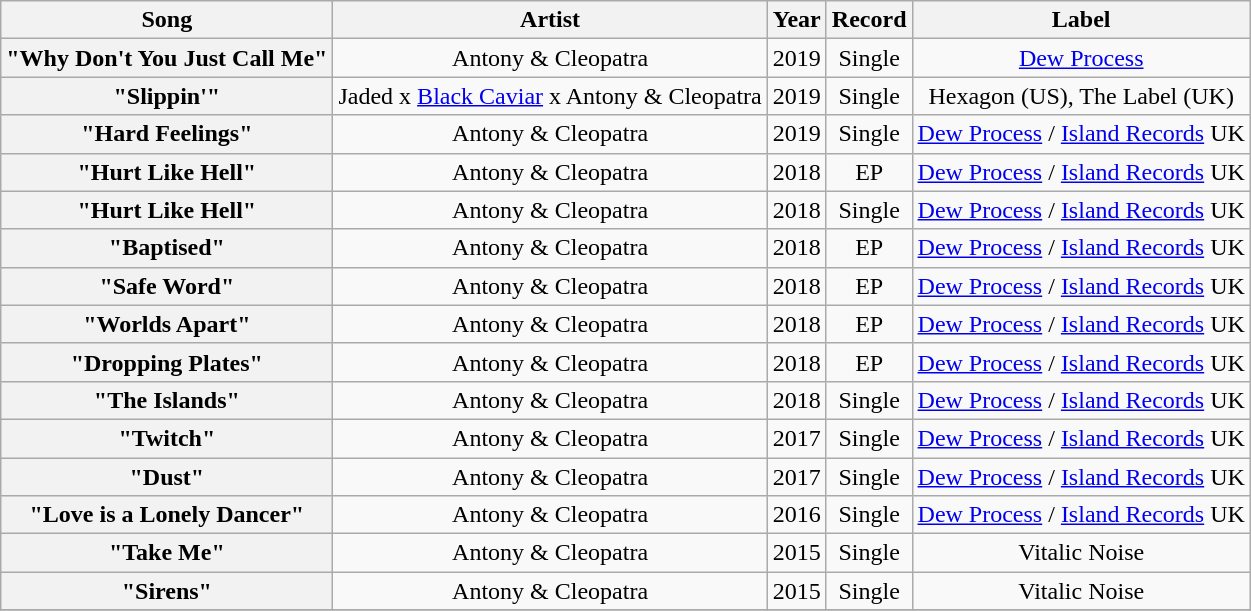<table class="wikitable plainrowheaders" style="text-align:center;">
<tr>
<th scope="col">Song</th>
<th scope="col">Artist</th>
<th scope="col">Year</th>
<th scope="col">Record</th>
<th scope="col">Label</th>
</tr>
<tr>
<th scope="row">"Why Don't You Just Call Me"</th>
<td>Antony & Cleopatra</td>
<td>2019</td>
<td>Single</td>
<td><a href='#'>Dew Process</a></td>
</tr>
<tr>
<th scope="row">"Slippin'"</th>
<td>Jaded x <a href='#'>Black Caviar</a> x Antony & Cleopatra</td>
<td>2019</td>
<td>Single</td>
<td>Hexagon (US), The Label (UK)</td>
</tr>
<tr>
<th scope="row">"Hard Feelings"</th>
<td>Antony & Cleopatra</td>
<td>2019</td>
<td>Single</td>
<td><a href='#'>Dew Process</a> / <a href='#'>Island Records</a> UK</td>
</tr>
<tr>
<th scope="row">"Hurt Like Hell"</th>
<td>Antony & Cleopatra</td>
<td>2018</td>
<td>EP</td>
<td><a href='#'>Dew Process</a> / <a href='#'>Island Records</a> UK</td>
</tr>
<tr>
<th scope="row">"Hurt Like Hell"</th>
<td>Antony & Cleopatra</td>
<td>2018</td>
<td>Single</td>
<td><a href='#'>Dew Process</a> / <a href='#'>Island Records</a> UK</td>
</tr>
<tr>
<th scope="row">"Baptised"</th>
<td>Antony & Cleopatra</td>
<td>2018</td>
<td>EP</td>
<td><a href='#'>Dew Process</a> / <a href='#'>Island Records</a> UK</td>
</tr>
<tr>
<th scope="row">"Safe Word"</th>
<td>Antony & Cleopatra</td>
<td>2018</td>
<td>EP</td>
<td><a href='#'>Dew Process</a> / <a href='#'>Island Records</a> UK</td>
</tr>
<tr>
<th scope="row">"Worlds Apart"</th>
<td>Antony & Cleopatra</td>
<td>2018</td>
<td>EP</td>
<td><a href='#'>Dew Process</a> / <a href='#'>Island Records</a> UK</td>
</tr>
<tr>
<th scope="row">"Dropping Plates"</th>
<td>Antony & Cleopatra</td>
<td>2018</td>
<td>EP</td>
<td><a href='#'>Dew Process</a> / <a href='#'>Island Records</a> UK</td>
</tr>
<tr>
<th scope="row">"The Islands"</th>
<td>Antony & Cleopatra</td>
<td>2018</td>
<td>Single</td>
<td><a href='#'>Dew Process</a> / <a href='#'>Island Records</a> UK</td>
</tr>
<tr>
<th scope="row">"Twitch"</th>
<td>Antony & Cleopatra</td>
<td>2017</td>
<td>Single</td>
<td><a href='#'>Dew Process</a> / <a href='#'>Island Records</a> UK</td>
</tr>
<tr>
<th scope="row">"Dust"</th>
<td>Antony & Cleopatra</td>
<td>2017</td>
<td>Single</td>
<td><a href='#'>Dew Process</a> / <a href='#'>Island Records</a> UK</td>
</tr>
<tr>
<th scope="row">"Love is a Lonely Dancer"</th>
<td>Antony & Cleopatra</td>
<td>2016</td>
<td>Single</td>
<td><a href='#'>Dew Process</a> / <a href='#'>Island Records</a> UK</td>
</tr>
<tr>
<th scope="row">"Take Me"</th>
<td>Antony & Cleopatra</td>
<td>2015</td>
<td>Single</td>
<td>Vitalic Noise</td>
</tr>
<tr>
<th scope="row">"Sirens"</th>
<td>Antony & Cleopatra</td>
<td>2015</td>
<td>Single</td>
<td>Vitalic Noise</td>
</tr>
<tr>
</tr>
</table>
